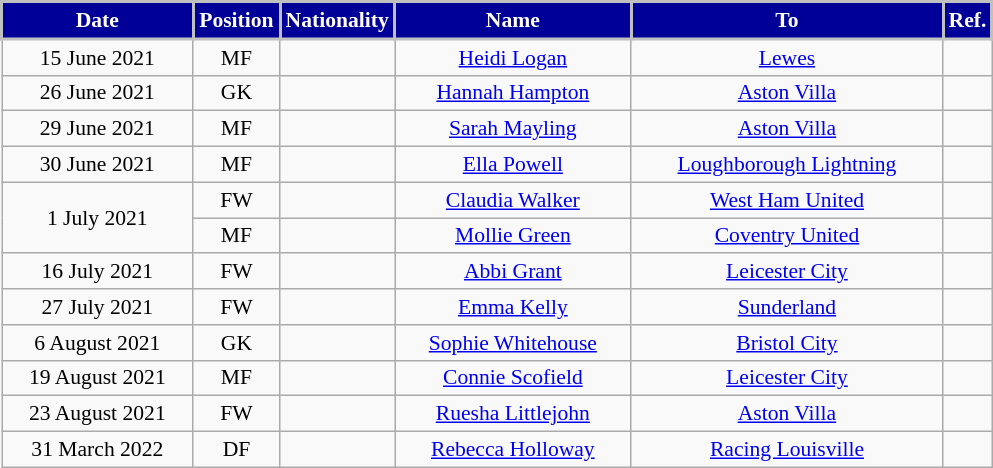<table class="wikitable" style="text-align:center; font-size:90%; ">
<tr>
<th style="background:#000099;color:white;border:2px solid #C0C0C0; width:120px;">Date</th>
<th style="background:#000099;color:white;border:2px solid #C0C0C0; width:50px;">Position</th>
<th style="background:#000099;color:white;border:2px solid #C0C0C0; width:50px;">Nationality</th>
<th style="background:#000099;color:white;border:2px solid #C0C0C0; width:150px;">Name</th>
<th style="background:#000099;color:white;border:2px solid #C0C0C0; width:200px;">To</th>
<th style="background:#000099;color:white;border:2px solid #C0C0C0; width:25px;">Ref.</th>
</tr>
<tr>
<td>15 June 2021</td>
<td>MF</td>
<td></td>
<td><a href='#'>Heidi Logan</a></td>
<td> <a href='#'>Lewes</a></td>
<td></td>
</tr>
<tr>
<td>26 June 2021</td>
<td>GK</td>
<td></td>
<td><a href='#'>Hannah Hampton</a></td>
<td> <a href='#'>Aston Villa</a></td>
<td></td>
</tr>
<tr>
<td>29 June 2021</td>
<td>MF</td>
<td></td>
<td><a href='#'>Sarah Mayling</a></td>
<td> <a href='#'>Aston Villa</a></td>
<td></td>
</tr>
<tr>
<td>30 June 2021</td>
<td>MF</td>
<td></td>
<td><a href='#'>Ella Powell</a></td>
<td> <a href='#'>Loughborough Lightning</a></td>
<td></td>
</tr>
<tr>
<td rowspan="2">1 July 2021</td>
<td>FW</td>
<td></td>
<td><a href='#'>Claudia Walker</a></td>
<td> <a href='#'>West Ham United</a></td>
<td></td>
</tr>
<tr>
<td>MF</td>
<td></td>
<td><a href='#'>Mollie Green</a></td>
<td> <a href='#'>Coventry United</a></td>
<td></td>
</tr>
<tr>
<td>16 July 2021</td>
<td>FW</td>
<td></td>
<td><a href='#'>Abbi Grant</a></td>
<td> <a href='#'>Leicester City</a></td>
<td></td>
</tr>
<tr>
<td>27 July 2021</td>
<td>FW</td>
<td></td>
<td><a href='#'>Emma Kelly</a></td>
<td> <a href='#'>Sunderland</a></td>
<td></td>
</tr>
<tr>
<td>6 August 2021</td>
<td>GK</td>
<td></td>
<td><a href='#'>Sophie Whitehouse</a></td>
<td> <a href='#'>Bristol City</a></td>
<td></td>
</tr>
<tr>
<td>19 August 2021</td>
<td>MF</td>
<td></td>
<td><a href='#'>Connie Scofield</a></td>
<td> <a href='#'>Leicester City</a></td>
<td></td>
</tr>
<tr>
<td>23 August 2021</td>
<td>FW</td>
<td></td>
<td><a href='#'>Ruesha Littlejohn</a></td>
<td> <a href='#'>Aston Villa</a></td>
<td></td>
</tr>
<tr>
<td>31 March 2022</td>
<td>DF</td>
<td></td>
<td><a href='#'>Rebecca Holloway</a></td>
<td> <a href='#'>Racing Louisville</a></td>
<td></td>
</tr>
</table>
